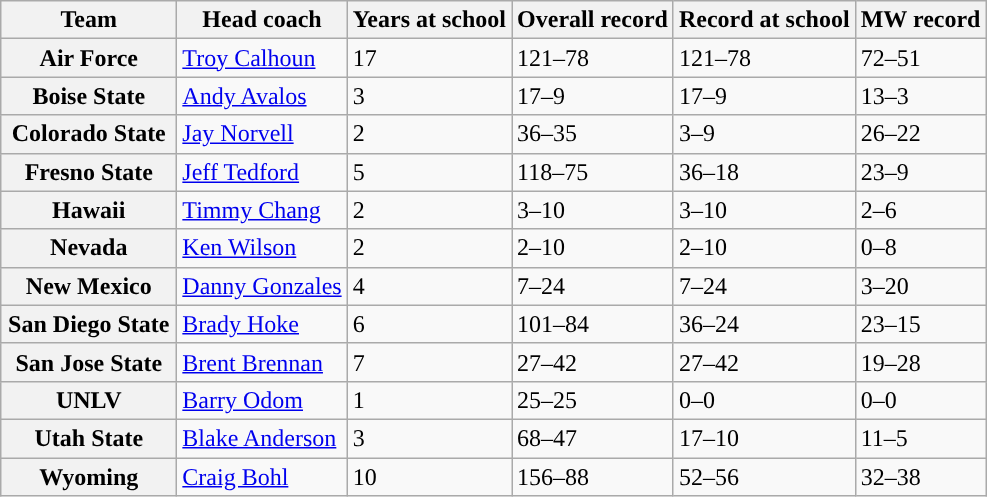<table class="wikitable sortable" style "text-align:center">
<tr>
<th style="width:110px;">Team</th>
<th>Head coach</th>
<th>Years at school</th>
<th>Overall record</th>
<th>Record at school</th>
<th>MW record</th>
</tr>
<tr>
<th>Air Force</th>
<td><a href='#'>Troy Calhoun</a></td>
<td>17</td>
<td>121–78</td>
<td>121–78</td>
<td>72–51</td>
</tr>
<tr>
<th>Boise State</th>
<td><a href='#'>Andy Avalos</a></td>
<td>3</td>
<td>17–9</td>
<td>17–9</td>
<td>13–3</td>
</tr>
<tr>
<th>Colorado State</th>
<td><a href='#'>Jay Norvell</a></td>
<td>2</td>
<td>36–35</td>
<td>3–9</td>
<td>26–22</td>
</tr>
<tr>
<th>Fresno State</th>
<td><a href='#'>Jeff Tedford</a></td>
<td>5</td>
<td>118–75</td>
<td>36–18</td>
<td>23–9</td>
</tr>
<tr>
<th>Hawaii</th>
<td><a href='#'>Timmy Chang</a></td>
<td>2</td>
<td>3–10</td>
<td>3–10</td>
<td>2–6</td>
</tr>
<tr>
<th>Nevada</th>
<td><a href='#'>Ken Wilson</a></td>
<td>2</td>
<td>2–10</td>
<td>2–10</td>
<td>0–8</td>
</tr>
<tr>
<th>New Mexico</th>
<td><a href='#'>Danny Gonzales</a></td>
<td>4</td>
<td>7–24</td>
<td>7–24</td>
<td>3–20</td>
</tr>
<tr>
<th>San Diego State</th>
<td><a href='#'>Brady Hoke</a></td>
<td>6</td>
<td>101–84</td>
<td>36–24</td>
<td>23–15</td>
</tr>
<tr>
<th>San Jose State</th>
<td><a href='#'>Brent Brennan</a></td>
<td>7</td>
<td>27–42</td>
<td>27–42</td>
<td>19–28</td>
</tr>
<tr>
<th>UNLV</th>
<td><a href='#'>Barry Odom</a></td>
<td>1</td>
<td>25–25</td>
<td>0–0</td>
<td>0–0</td>
</tr>
<tr>
<th>Utah State</th>
<td><a href='#'>Blake Anderson</a></td>
<td>3</td>
<td>68–47</td>
<td>17–10</td>
<td>11–5</td>
</tr>
<tr>
<th>Wyoming</th>
<td><a href='#'>Craig Bohl</a></td>
<td>10</td>
<td>156–88</td>
<td>52–56</td>
<td>32–38</td>
</tr>
</table>
